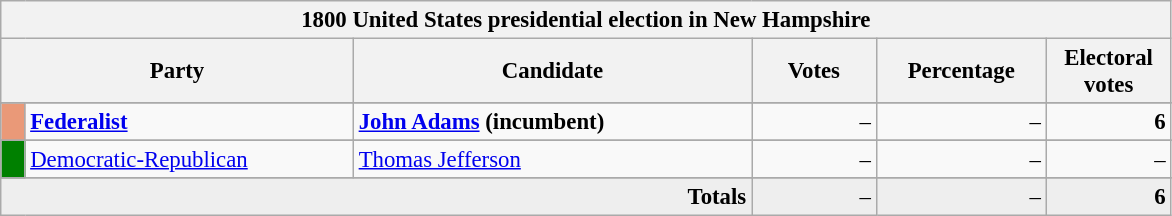<table class="wikitable" style="font-size: 95%;">
<tr>
<th colspan="6">1800 United States presidential election in New Hampshire</th>
</tr>
<tr>
<th colspan="2" style="width: 15em">Party</th>
<th style="width: 17em">Candidate</th>
<th style="width: 5em">Votes</th>
<th style="width: 7em">Percentage</th>
<th style="width: 5em">Electoral votes</th>
</tr>
<tr>
</tr>
<tr>
<th style="background-color:#EA9978; width: 3px"></th>
<td style="width: 130px"><strong><a href='#'>Federalist</a></strong></td>
<td><strong><a href='#'>John Adams</a> (incumbent)</strong></td>
<td align="right">–</td>
<td align="right">–</td>
<td align="right"><strong>6</strong></td>
</tr>
<tr>
</tr>
<tr>
<th style="background-color:#008000; width: 3px"></th>
<td style="width: 130px"><a href='#'>Democratic-Republican</a></td>
<td><a href='#'>Thomas Jefferson</a></td>
<td align="right">–</td>
<td align="right">–</td>
<td align="right">–</td>
</tr>
<tr>
</tr>
<tr bgcolor="#EEEEEE">
<td colspan="3" align="right"><strong>Totals</strong></td>
<td align="right">–</td>
<td align="right">–</td>
<td align="right"><strong>6</strong></td>
</tr>
</table>
